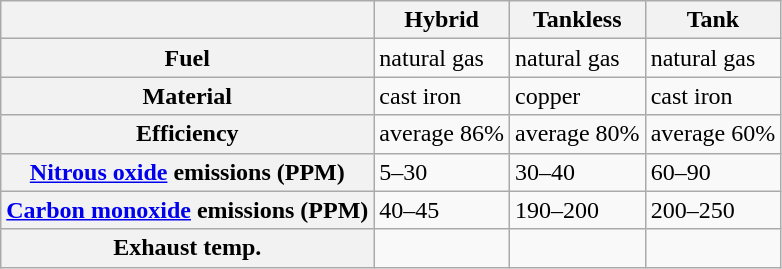<table class="wikitable" border="1">
<tr>
<th></th>
<th>Hybrid</th>
<th>Tankless</th>
<th>Tank</th>
</tr>
<tr>
<th>Fuel</th>
<td>natural gas</td>
<td>natural gas</td>
<td>natural gas</td>
</tr>
<tr>
<th>Material</th>
<td>cast iron</td>
<td>copper</td>
<td>cast iron</td>
</tr>
<tr>
<th>Efficiency</th>
<td>average 86%</td>
<td>average 80%</td>
<td>average 60%</td>
</tr>
<tr>
<th><a href='#'>Nitrous oxide</a> emissions (PPM)</th>
<td>5–30</td>
<td>30–40</td>
<td>60–90</td>
</tr>
<tr>
<th><a href='#'>Carbon monoxide</a> emissions (PPM)</th>
<td>40–45</td>
<td>190–200</td>
<td>200–250</td>
</tr>
<tr>
<th>Exhaust temp.</th>
<td></td>
<td></td>
<td></td>
</tr>
</table>
